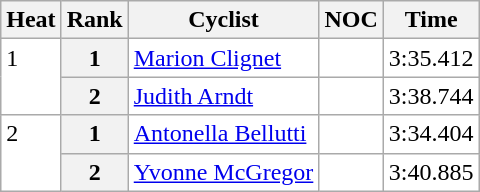<table class="wikitable">
<tr>
<th>Heat</th>
<th>Rank</th>
<th>Cyclist</th>
<th>NOC</th>
<th>Time</th>
</tr>
<tr align="left" valign="top" bgcolor="#FFFFFF">
<td rowspan=2 valign="top">1</td>
<th>1</th>
<td><a href='#'>Marion Clignet</a></td>
<td></td>
<td align="left">3:35.412</td>
</tr>
<tr align="left" valign="top" bgcolor="#FFFFFF">
<th>2</th>
<td><a href='#'>Judith Arndt</a></td>
<td></td>
<td align="left">3:38.744</td>
</tr>
<tr align="left" valign="top" bgcolor="#FFFFFF">
<td rowspan=2 valign="top">2</td>
<th>1</th>
<td><a href='#'>Antonella Bellutti</a></td>
<td></td>
<td align="left">3:34.404</td>
</tr>
<tr align="left" valign="top" bgcolor="#FFFFFF">
<th>2</th>
<td><a href='#'>Yvonne McGregor</a></td>
<td></td>
<td align="left">3:40.885</td>
</tr>
</table>
